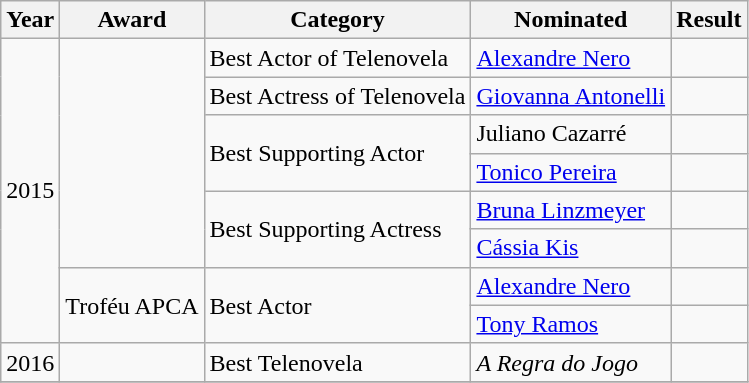<table class="wikitable">
<tr>
<th>Year</th>
<th>Award</th>
<th>Category</th>
<th>Nominated</th>
<th>Result</th>
</tr>
<tr>
<td rowspan=8>2015</td>
<td rowspan=6></td>
<td>Best Actor of Telenovela</td>
<td><a href='#'>Alexandre Nero</a></td>
<td></td>
</tr>
<tr>
<td>Best Actress of Telenovela</td>
<td><a href='#'>Giovanna Antonelli</a></td>
<td></td>
</tr>
<tr>
<td rowspan=2>Best Supporting Actor</td>
<td>Juliano Cazarré</td>
<td></td>
</tr>
<tr>
<td><a href='#'>Tonico Pereira</a></td>
<td></td>
</tr>
<tr>
<td rowspan=2>Best Supporting Actress</td>
<td><a href='#'>Bruna Linzmeyer</a></td>
<td></td>
</tr>
<tr>
<td><a href='#'>Cássia Kis</a></td>
<td></td>
</tr>
<tr>
<td rowspan=2 style="text-align:center;">Troféu APCA</td>
<td rowspan=2>Best Actor</td>
<td><a href='#'>Alexandre Nero</a></td>
<td></td>
</tr>
<tr>
<td><a href='#'>Tony Ramos</a></td>
<td></td>
</tr>
<tr>
<td>2016</td>
<td></td>
<td>Best Telenovela</td>
<td><em>A Regra do Jogo</em></td>
<td></td>
</tr>
<tr>
</tr>
</table>
